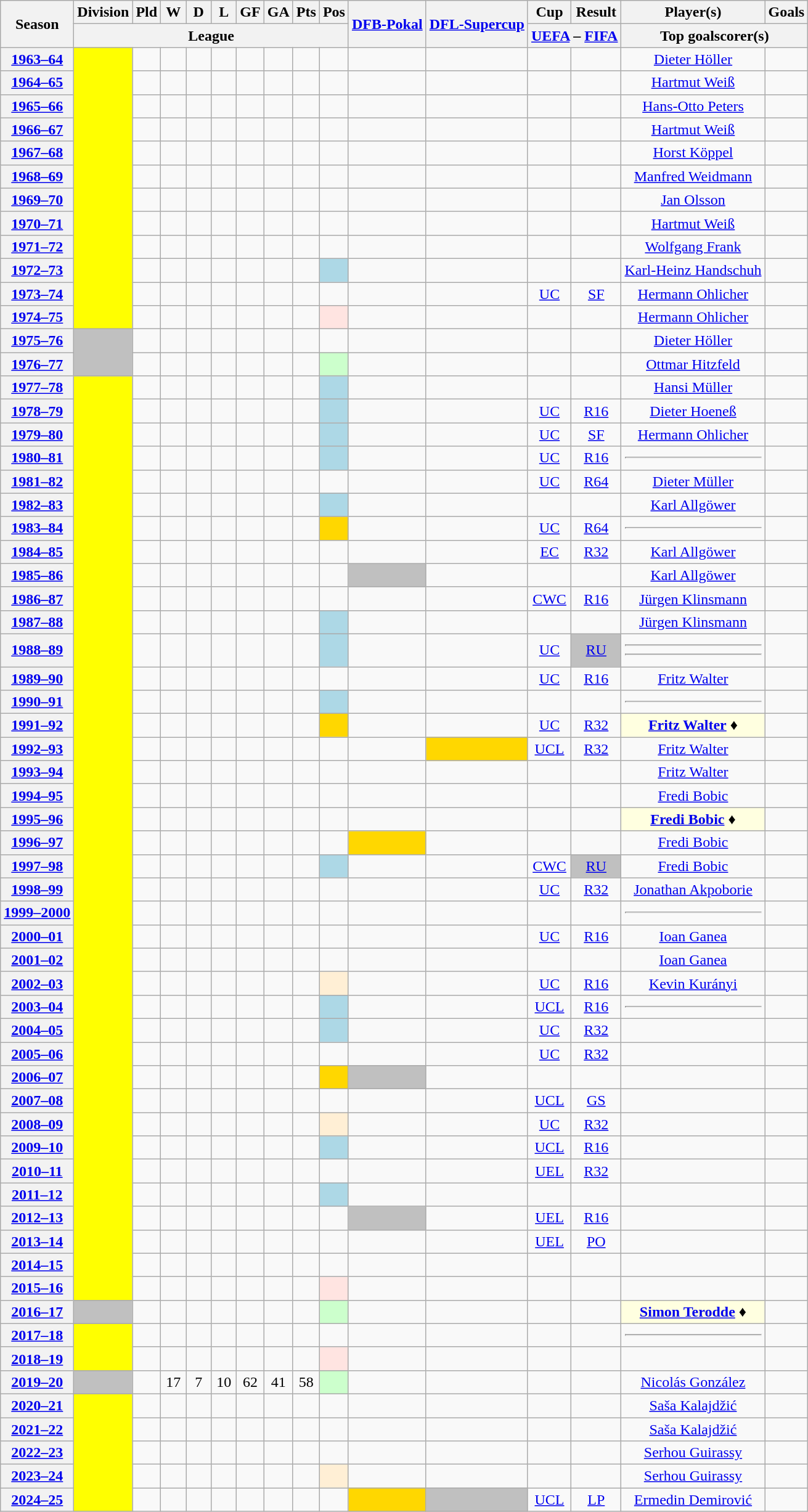<table class="wikitable sortable" style="text-align: center">
<tr>
<th rowspan="2" scope="col">Season</th>
<th scope="col">Division</th>
<th style="width:20px;" scope="col">Pld</th>
<th style="width:20px;" scope="col">W</th>
<th style="width:20px;" scope="col">D</th>
<th style="width:20px;" scope="col">L</th>
<th style="width:20px;" scope="col">GF</th>
<th style="width:20px;" scope="col">GA</th>
<th style="width:20px;" scope="col">Pts</th>
<th style="width:20px;" scope="col">Pos</th>
<th rowspan="2" scope="col"><a href='#'>DFB-Pokal</a></th>
<th rowspan="2" scope="col"><a href='#'>DFL-Supercup</a></th>
<th scope="col">Cup</th>
<th scope="col">Result</th>
<th scope="col">Player(s)</th>
<th scope="col">Goals</th>
</tr>
<tr class="unsortable">
<th colspan="9" scope="col">League</th>
<th colspan="2" scope="col"><a href='#'>UEFA</a> – <a href='#'>FIFA</a></th>
<th colspan="2" scope="col">Top goalscorer(s)</th>
</tr>
<tr>
<th scope="row"><a href='#'>1963–64</a></th>
<td style="text-align:left; background:yellow" rowspan="12"></td>
<td></td>
<td></td>
<td></td>
<td></td>
<td></td>
<td></td>
<td></td>
<td></td>
<td></td>
<td></td>
<td></td>
<td></td>
<td style="text-align:centre"><a href='#'>Dieter Höller</a></td>
<td></td>
</tr>
<tr>
<th scope="row"><a href='#'>1964–65</a></th>
<td></td>
<td></td>
<td></td>
<td></td>
<td></td>
<td></td>
<td></td>
<td></td>
<td></td>
<td></td>
<td></td>
<td></td>
<td style="text-align:centre"><a href='#'>Hartmut Weiß</a></td>
<td></td>
</tr>
<tr>
<th scope="row"><a href='#'>1965–66</a></th>
<td></td>
<td></td>
<td></td>
<td></td>
<td></td>
<td></td>
<td></td>
<td></td>
<td></td>
<td></td>
<td></td>
<td></td>
<td style="text-align:centre"><a href='#'>Hans-Otto Peters</a></td>
<td></td>
</tr>
<tr>
<th scope="row"><a href='#'>1966–67</a></th>
<td></td>
<td></td>
<td></td>
<td></td>
<td></td>
<td></td>
<td></td>
<td></td>
<td></td>
<td></td>
<td></td>
<td></td>
<td style="text-align:centre"><a href='#'>Hartmut Weiß</a></td>
<td></td>
</tr>
<tr>
<th scope="row"><a href='#'>1967–68</a></th>
<td></td>
<td></td>
<td></td>
<td></td>
<td></td>
<td></td>
<td></td>
<td></td>
<td></td>
<td></td>
<td></td>
<td></td>
<td style="text-align:centre"><a href='#'>Horst Köppel</a></td>
<td></td>
</tr>
<tr>
<th scope="row"><a href='#'>1968–69</a></th>
<td></td>
<td></td>
<td></td>
<td></td>
<td></td>
<td></td>
<td></td>
<td></td>
<td></td>
<td></td>
<td></td>
<td></td>
<td style="text-align:centre"><a href='#'>Manfred Weidmann</a></td>
<td></td>
</tr>
<tr>
<th scope="row"><a href='#'>1969–70</a></th>
<td></td>
<td></td>
<td></td>
<td></td>
<td></td>
<td></td>
<td></td>
<td></td>
<td></td>
<td></td>
<td></td>
<td></td>
<td style="text-align:centre"><a href='#'>Jan Olsson</a></td>
<td></td>
</tr>
<tr>
<th scope="row"><a href='#'>1970–71</a></th>
<td></td>
<td></td>
<td></td>
<td></td>
<td></td>
<td></td>
<td></td>
<td></td>
<td></td>
<td></td>
<td></td>
<td></td>
<td style="text-align:centre"><a href='#'>Hartmut Weiß</a></td>
<td></td>
</tr>
<tr>
<th scope="row"><a href='#'>1971–72</a></th>
<td></td>
<td></td>
<td></td>
<td></td>
<td></td>
<td></td>
<td></td>
<td></td>
<td></td>
<td></td>
<td></td>
<td></td>
<td style="text-align:centre"><a href='#'>Wolfgang Frank</a></td>
<td></td>
</tr>
<tr>
<th scope="row"><a href='#'>1972–73</a></th>
<td></td>
<td></td>
<td></td>
<td></td>
<td></td>
<td></td>
<td></td>
<td style=background:lightblue></td>
<td></td>
<td></td>
<td></td>
<td></td>
<td style="text-align:centre"><a href='#'>Karl-Heinz Handschuh</a></td>
<td></td>
</tr>
<tr>
<th scope="row"><a href='#'>1973–74</a></th>
<td></td>
<td></td>
<td></td>
<td></td>
<td></td>
<td></td>
<td></td>
<td></td>
<td></td>
<td></td>
<td><a href='#'>UC</a></td>
<td><a href='#'>SF</a></td>
<td style="text-align:centre"><a href='#'>Hermann Ohlicher</a></td>
<td></td>
</tr>
<tr>
<th scope="row"><a href='#'>1974–75</a></th>
<td></td>
<td></td>
<td></td>
<td></td>
<td></td>
<td></td>
<td></td>
<td style=background:MistyRose> </td>
<td></td>
<td></td>
<td></td>
<td></td>
<td style="text-align:centre"><a href='#'>Hermann Ohlicher</a></td>
<td></td>
</tr>
<tr>
<th scope="row"><a href='#'>1975–76</a></th>
<td style="text-align:left; background:silver" rowspan="2"></td>
<td></td>
<td></td>
<td></td>
<td></td>
<td></td>
<td></td>
<td></td>
<td></td>
<td></td>
<td></td>
<td></td>
<td></td>
<td style="text-align:centre"><a href='#'>Dieter Höller</a></td>
<td></td>
</tr>
<tr>
<th scope="row"><a href='#'>1976–77</a></th>
<td></td>
<td></td>
<td></td>
<td></td>
<td></td>
<td></td>
<td></td>
<td style=background:#cfc> </td>
<td></td>
<td></td>
<td></td>
<td></td>
<td style="text-align:centre"><a href='#'>Ottmar Hitzfeld</a></td>
<td></td>
</tr>
<tr>
<th scope="row"><a href='#'>1977–78</a></th>
<td style="text-align:left; background:yellow" rowspan="39"></td>
<td></td>
<td></td>
<td></td>
<td></td>
<td></td>
<td></td>
<td></td>
<td style=background:lightblue></td>
<td></td>
<td></td>
<td></td>
<td></td>
<td style="text-align:centre"><a href='#'>Hansi Müller</a></td>
<td></td>
</tr>
<tr>
<th scope="row"><a href='#'>1978–79</a></th>
<td></td>
<td></td>
<td></td>
<td></td>
<td></td>
<td></td>
<td></td>
<td style=background:lightblue></td>
<td></td>
<td></td>
<td><a href='#'>UC</a></td>
<td><a href='#'>R16</a></td>
<td style="text-align:centre"><a href='#'>Dieter Hoeneß</a></td>
<td></td>
</tr>
<tr>
<th scope="row"><a href='#'>1979–80</a></th>
<td></td>
<td></td>
<td></td>
<td></td>
<td></td>
<td></td>
<td></td>
<td style=background:lightblue></td>
<td></td>
<td></td>
<td><a href='#'>UC</a></td>
<td><a href='#'>SF</a></td>
<td style="text-align:centre"><a href='#'>Hermann Ohlicher</a></td>
<td></td>
</tr>
<tr>
<th scope="row"><a href='#'>1980–81</a></th>
<td></td>
<td></td>
<td></td>
<td></td>
<td></td>
<td></td>
<td></td>
<td style=background:lightblue></td>
<td></td>
<td></td>
<td><a href='#'>UC</a></td>
<td><a href='#'>R16</a></td>
<td style="text-align:centre"><hr><div></div></td>
<td></td>
</tr>
<tr>
<th scope="row"><a href='#'>1981–82</a></th>
<td></td>
<td></td>
<td></td>
<td></td>
<td></td>
<td></td>
<td></td>
<td></td>
<td></td>
<td></td>
<td><a href='#'>UC</a></td>
<td><a href='#'>R64</a></td>
<td style="text-align:centre"><a href='#'>Dieter Müller</a></td>
<td></td>
</tr>
<tr>
<th scope="row"><a href='#'>1982–83</a></th>
<td></td>
<td></td>
<td></td>
<td></td>
<td></td>
<td></td>
<td></td>
<td style=background:lightblue></td>
<td></td>
<td></td>
<td></td>
<td></td>
<td style="text-align:centre"><a href='#'>Karl Allgöwer</a></td>
<td></td>
</tr>
<tr>
<th scope="row"><a href='#'>1983–84</a></th>
<td></td>
<td></td>
<td></td>
<td></td>
<td></td>
<td></td>
<td></td>
<td style=background:gold><span></span></td>
<td></td>
<td></td>
<td><a href='#'>UC</a></td>
<td><a href='#'>R64</a></td>
<td style="text-align:centre"><hr><div></div></td>
<td></td>
</tr>
<tr>
<th scope="row"><a href='#'>1984–85</a></th>
<td></td>
<td></td>
<td></td>
<td></td>
<td></td>
<td></td>
<td></td>
<td></td>
<td></td>
<td></td>
<td><a href='#'>EC</a></td>
<td><a href='#'>R32</a></td>
<td style="text-align:centre"><a href='#'>Karl Allgöwer</a></td>
<td></td>
</tr>
<tr>
<th scope="row"><a href='#'>1985–86</a></th>
<td></td>
<td></td>
<td></td>
<td></td>
<td></td>
<td></td>
<td></td>
<td></td>
<td style=background:silver></td>
<td></td>
<td></td>
<td></td>
<td style="text-align:centre"><a href='#'>Karl Allgöwer</a></td>
<td></td>
</tr>
<tr>
<th scope="row"><a href='#'>1986–87</a></th>
<td></td>
<td></td>
<td></td>
<td></td>
<td></td>
<td></td>
<td></td>
<td></td>
<td></td>
<td></td>
<td><a href='#'>CWC</a></td>
<td><a href='#'>R16</a></td>
<td style="text-align:centre"><a href='#'>Jürgen Klinsmann</a></td>
<td></td>
</tr>
<tr>
<th scope="row"><a href='#'>1987–88</a></th>
<td></td>
<td></td>
<td></td>
<td></td>
<td></td>
<td></td>
<td></td>
<td style=background:lightblue></td>
<td></td>
<td></td>
<td></td>
<td></td>
<td style="text-align:centre"><a href='#'>Jürgen Klinsmann</a></td>
<td></td>
</tr>
<tr>
<th scope="row"><a href='#'>1988–89</a></th>
<td></td>
<td></td>
<td></td>
<td></td>
<td></td>
<td></td>
<td></td>
<td style=background:lightblue></td>
<td></td>
<td></td>
<td><a href='#'>UC</a></td>
<td style=background:silver><a href='#'>RU</a></td>
<td style="text-align:centre"><hr><hr><div></div></td>
<td></td>
</tr>
<tr>
<th scope="row"><a href='#'>1989–90</a></th>
<td></td>
<td></td>
<td></td>
<td></td>
<td></td>
<td></td>
<td></td>
<td></td>
<td></td>
<td></td>
<td><a href='#'>UC</a></td>
<td><a href='#'>R16</a></td>
<td style="text-align:centre"><a href='#'>Fritz Walter</a></td>
<td></td>
</tr>
<tr>
<th scope="row"><a href='#'>1990–91</a></th>
<td></td>
<td></td>
<td></td>
<td></td>
<td></td>
<td></td>
<td></td>
<td style=background:lightblue></td>
<td></td>
<td></td>
<td></td>
<td></td>
<td style="text-align:centre"><hr><div></div></td>
<td></td>
</tr>
<tr>
<th scope="row"><a href='#'>1991–92</a></th>
<td></td>
<td></td>
<td></td>
<td></td>
<td></td>
<td></td>
<td></td>
<td style=background:gold><span></span></td>
<td></td>
<td></td>
<td><a href='#'>UC</a></td>
<td><a href='#'>R32</a></td>
<td style="text-align:centre; background:lightyellow"><strong><a href='#'>Fritz Walter</a></strong> ♦</td>
<td></td>
</tr>
<tr>
<th scope="row"><a href='#'>1992–93</a></th>
<td></td>
<td></td>
<td></td>
<td></td>
<td></td>
<td></td>
<td></td>
<td></td>
<td></td>
<td style=background:gold></td>
<td><a href='#'>UCL</a></td>
<td><a href='#'>R32</a></td>
<td style="text-align:centre"><a href='#'>Fritz Walter</a></td>
<td></td>
</tr>
<tr>
<th scope="row"><a href='#'>1993–94</a></th>
<td></td>
<td></td>
<td></td>
<td></td>
<td></td>
<td></td>
<td></td>
<td></td>
<td></td>
<td></td>
<td></td>
<td></td>
<td style="text-align:centre"><a href='#'>Fritz Walter</a></td>
<td></td>
</tr>
<tr>
<th scope="row"><a href='#'>1994–95</a></th>
<td></td>
<td></td>
<td></td>
<td></td>
<td></td>
<td></td>
<td></td>
<td></td>
<td></td>
<td></td>
<td></td>
<td></td>
<td style="text-align:centre"><a href='#'>Fredi Bobic</a></td>
<td></td>
</tr>
<tr>
<th scope="row"><a href='#'>1995–96</a></th>
<td></td>
<td></td>
<td></td>
<td></td>
<td></td>
<td></td>
<td></td>
<td></td>
<td></td>
<td></td>
<td></td>
<td></td>
<td style="text-align:centre; background:lightyellow"><strong><a href='#'>Fredi Bobic</a></strong> ♦</td>
<td></td>
</tr>
<tr>
<th scope="row"><a href='#'>1996–97</a></th>
<td></td>
<td></td>
<td></td>
<td></td>
<td></td>
<td></td>
<td></td>
<td></td>
<td style=background:gold></td>
<td></td>
<td></td>
<td></td>
<td style="text-align:centre"><a href='#'>Fredi Bobic</a></td>
<td></td>
</tr>
<tr>
<th scope="row"><a href='#'>1997–98</a></th>
<td></td>
<td></td>
<td></td>
<td></td>
<td></td>
<td></td>
<td></td>
<td style=background:lightblue></td>
<td></td>
<td></td>
<td><a href='#'>CWC</a></td>
<td style=background:silver><a href='#'>RU</a></td>
<td style="text-align:centre"><a href='#'>Fredi Bobic</a></td>
<td></td>
</tr>
<tr>
<th scope="row"><a href='#'>1998–99</a></th>
<td></td>
<td></td>
<td></td>
<td></td>
<td></td>
<td></td>
<td></td>
<td></td>
<td></td>
<td></td>
<td><a href='#'>UC</a></td>
<td><a href='#'>R32</a></td>
<td style="text-align:centre"><a href='#'>Jonathan Akpoborie</a></td>
<td></td>
</tr>
<tr>
<th scope="row"><a href='#'>1999–2000</a></th>
<td></td>
<td></td>
<td></td>
<td></td>
<td></td>
<td></td>
<td></td>
<td></td>
<td></td>
<td></td>
<td></td>
<td></td>
<td style="text-align:centre"><hr><div></div></td>
<td></td>
</tr>
<tr>
<th scope="row"><a href='#'>2000–01</a></th>
<td></td>
<td></td>
<td></td>
<td></td>
<td></td>
<td></td>
<td></td>
<td></td>
<td></td>
<td></td>
<td><a href='#'>UC</a></td>
<td><a href='#'>R16</a></td>
<td style="text-align:centre"><a href='#'>Ioan Ganea</a></td>
<td></td>
</tr>
<tr>
<th scope="row"><a href='#'>2001–02</a></th>
<td></td>
<td></td>
<td></td>
<td></td>
<td></td>
<td></td>
<td></td>
<td></td>
<td></td>
<td></td>
<td></td>
<td></td>
<td style="text-align:centre"><a href='#'>Ioan Ganea</a></td>
<td></td>
</tr>
<tr>
<th scope="row"><a href='#'>2002–03</a></th>
<td></td>
<td></td>
<td></td>
<td></td>
<td></td>
<td></td>
<td></td>
<td style=background:PapayaWhip></td>
<td></td>
<td></td>
<td><a href='#'>UC</a></td>
<td><a href='#'>R16</a></td>
<td style="text-align:centre"><a href='#'>Kevin Kurányi</a></td>
<td></td>
</tr>
<tr>
<th scope="row"><a href='#'>2003–04</a></th>
<td></td>
<td></td>
<td></td>
<td></td>
<td></td>
<td></td>
<td></td>
<td style=background:LightBlue></td>
<td></td>
<td></td>
<td><a href='#'>UCL</a></td>
<td><a href='#'>R16</a></td>
<td style="text-align:centre"><hr><div></div></td>
<td></td>
</tr>
<tr>
<th scope="row"><a href='#'>2004–05</a></th>
<td></td>
<td></td>
<td></td>
<td></td>
<td></td>
<td></td>
<td></td>
<td style=background:LightBlue></td>
<td></td>
<td></td>
<td><a href='#'>UC</a></td>
<td><a href='#'>R32</a></td>
<td style="text-align:centre"></td>
<td></td>
</tr>
<tr>
<th scope="row"><a href='#'>2005–06</a></th>
<td></td>
<td></td>
<td></td>
<td></td>
<td></td>
<td></td>
<td></td>
<td></td>
<td></td>
<td></td>
<td><a href='#'>UC</a></td>
<td><a href='#'>R32</a></td>
<td style="text-align:centre"></td>
<td></td>
</tr>
<tr>
<th scope="row"><a href='#'>2006–07</a></th>
<td></td>
<td></td>
<td></td>
<td></td>
<td></td>
<td></td>
<td></td>
<td style=background:gold><span></span></td>
<td style=background:silver></td>
<td></td>
<td></td>
<td></td>
<td style="text-align:centre"></td>
<td></td>
</tr>
<tr>
<th scope="row"><a href='#'>2007–08</a></th>
<td></td>
<td></td>
<td></td>
<td></td>
<td></td>
<td></td>
<td></td>
<td></td>
<td></td>
<td></td>
<td><a href='#'>UCL</a></td>
<td><a href='#'>GS</a></td>
<td style="text-align:centre"></td>
<td></td>
</tr>
<tr>
<th scope="row"><a href='#'>2008–09</a></th>
<td></td>
<td></td>
<td></td>
<td></td>
<td></td>
<td></td>
<td></td>
<td style=background:PapayaWhip></td>
<td></td>
<td></td>
<td><a href='#'>UC</a></td>
<td><a href='#'>R32</a></td>
<td style="text-align:centre"></td>
<td></td>
</tr>
<tr>
<th scope="row"><a href='#'>2009–10</a></th>
<td></td>
<td></td>
<td></td>
<td></td>
<td></td>
<td></td>
<td></td>
<td style=background:LightBlue></td>
<td></td>
<td></td>
<td><a href='#'>UCL</a></td>
<td><a href='#'>R16</a></td>
<td style="text-align:centre"></td>
<td></td>
</tr>
<tr>
<th scope="row"><a href='#'>2010–11</a></th>
<td></td>
<td></td>
<td></td>
<td></td>
<td></td>
<td></td>
<td></td>
<td></td>
<td></td>
<td></td>
<td><a href='#'>UEL</a></td>
<td><a href='#'>R32</a></td>
<td style="text-align:centre"></td>
<td></td>
</tr>
<tr>
<th scope="row"><a href='#'>2011–12</a></th>
<td></td>
<td></td>
<td></td>
<td></td>
<td></td>
<td></td>
<td></td>
<td style=background:LightBlue></td>
<td></td>
<td></td>
<td></td>
<td></td>
<td style="text-align:centre"></td>
<td></td>
</tr>
<tr>
<th scope="row"><a href='#'>2012–13</a></th>
<td></td>
<td></td>
<td></td>
<td></td>
<td></td>
<td></td>
<td></td>
<td></td>
<td style=background:silver></td>
<td></td>
<td><a href='#'>UEL</a></td>
<td><a href='#'>R16</a></td>
<td style="text-align:centre"></td>
<td></td>
</tr>
<tr>
<th scope="row"><a href='#'>2013–14</a></th>
<td></td>
<td></td>
<td></td>
<td></td>
<td></td>
<td></td>
<td></td>
<td></td>
<td></td>
<td></td>
<td><a href='#'>UEL</a></td>
<td><a href='#'>PO</a></td>
<td style="text-align:centre"></td>
<td></td>
</tr>
<tr>
<th scope="row"><a href='#'>2014–15</a></th>
<td></td>
<td></td>
<td></td>
<td></td>
<td></td>
<td></td>
<td></td>
<td></td>
<td></td>
<td></td>
<td></td>
<td></td>
<td style="text-align:centre"></td>
<td></td>
</tr>
<tr>
<th scope="row"><a href='#'>2015–16</a></th>
<td></td>
<td></td>
<td></td>
<td></td>
<td></td>
<td></td>
<td></td>
<td style=background:MistyRose> </td>
<td></td>
<td></td>
<td></td>
<td></td>
<td style="text-align:centre"></td>
<td></td>
</tr>
<tr>
<th scope="row"><a href='#'>2016–17</a></th>
<td style="text-align:left; background:silver" rowspan="1"></td>
<td></td>
<td></td>
<td></td>
<td></td>
<td></td>
<td></td>
<td></td>
<td style=background:#cfc> </td>
<td></td>
<td></td>
<td></td>
<td></td>
<td style="text-align:centre; background:lightyellow"><strong><a href='#'>Simon Terodde</a></strong> ♦</td>
<td></td>
</tr>
<tr>
<th scope="row"><a href='#'>2017–18</a></th>
<td style="text-align:left; background:yellow" rowspan="2"></td>
<td></td>
<td></td>
<td></td>
<td></td>
<td></td>
<td></td>
<td></td>
<td></td>
<td></td>
<td></td>
<td></td>
<td></td>
<td style="text-align:centre"><hr><div></div></td>
<td></td>
</tr>
<tr>
<th scope="row"><a href='#'>2018–19</a></th>
<td></td>
<td></td>
<td></td>
<td></td>
<td></td>
<td></td>
<td></td>
<td style=background:Mistyrose> </td>
<td></td>
<td></td>
<td></td>
<td></td>
<td style="text-align:centre"></td>
<td></td>
</tr>
<tr>
<th scope="row"><a href='#'>2019–20</a></th>
<td style="text-align:left; background:silver"></td>
<td></td>
<td>17</td>
<td>7</td>
<td>10</td>
<td>62</td>
<td>41</td>
<td>58</td>
<td style=background:#cfc> </td>
<td></td>
<td></td>
<td></td>
<td></td>
<td style="text-align:centre"><a href='#'>Nicolás González</a></td>
<td></td>
</tr>
<tr>
<th scope="row"><a href='#'>2020–21</a></th>
<td style="text-align:left; background:yellow" rowspan="5"></td>
<td></td>
<td></td>
<td></td>
<td></td>
<td></td>
<td></td>
<td></td>
<td></td>
<td></td>
<td></td>
<td></td>
<td></td>
<td style="text-align:centre"><a href='#'>Saša Kalajdžić</a></td>
<td></td>
</tr>
<tr>
<th scope="row"><a href='#'>2021–22</a></th>
<td></td>
<td></td>
<td></td>
<td></td>
<td></td>
<td></td>
<td></td>
<td></td>
<td></td>
<td></td>
<td></td>
<td></td>
<td style="text-align:centre"><a href='#'>Saša Kalajdžić</a></td>
<td></td>
</tr>
<tr>
<th scope="row"><a href='#'>2022–23</a></th>
<td></td>
<td></td>
<td></td>
<td></td>
<td></td>
<td></td>
<td></td>
<td></td>
<td></td>
<td></td>
<td></td>
<td></td>
<td style="text-align:centre"><a href='#'>Serhou Guirassy</a></td>
<td></td>
</tr>
<tr>
<th scope="row"><a href='#'>2023–24</a></th>
<td></td>
<td></td>
<td></td>
<td></td>
<td></td>
<td></td>
<td></td>
<td style=background:PapayaWhip></td>
<td></td>
<td></td>
<td></td>
<td></td>
<td style="text-align:centre"><a href='#'>Serhou Guirassy</a></td>
<td></td>
</tr>
<tr>
<th scope="row"><a href='#'>2024–25</a></th>
<td></td>
<td></td>
<td></td>
<td></td>
<td></td>
<td></td>
<td></td>
<td></td>
<td style=background:gold></td>
<td style=background:silver></td>
<td><a href='#'>UCL</a></td>
<td><a href='#'>LP</a></td>
<td style="text-align:centre"><a href='#'>Ermedin Demirović</a></td>
<td></td>
</tr>
</table>
